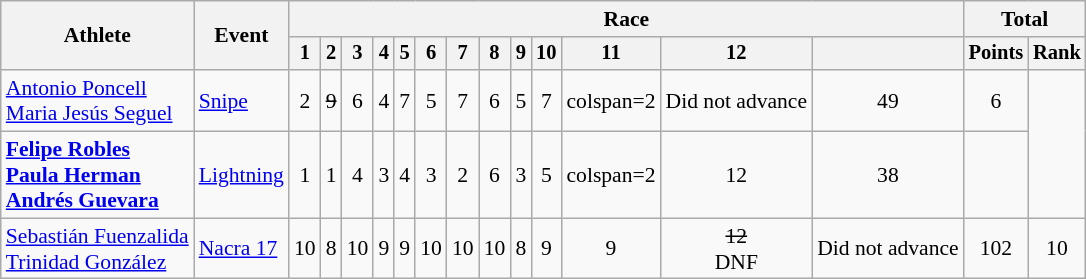<table class=wikitable style=font-size:90%;text-align:center>
<tr>
<th rowspan=2>Athlete</th>
<th rowspan=2>Event</th>
<th colspan=13>Race</th>
<th colspan=2>Total</th>
</tr>
<tr style=font-size:95%>
<th>1</th>
<th>2</th>
<th>3</th>
<th>4</th>
<th>5</th>
<th>6</th>
<th>7</th>
<th>8</th>
<th>9</th>
<th>10</th>
<th>11</th>
<th>12</th>
<th></th>
<th>Points</th>
<th>Rank</th>
</tr>
<tr>
<td align=left><a href='#'>Antonio Poncell</a><br><a href='#'>Maria Jesús Seguel</a></td>
<td align=left><a href='#'>Snipe</a></td>
<td>2</td>
<td><s>9</s></td>
<td>6</td>
<td>4</td>
<td>7</td>
<td>5</td>
<td>7</td>
<td>6</td>
<td>5</td>
<td>7</td>
<td>colspan=2 </td>
<td>Did not advance</td>
<td>49</td>
<td>6</td>
</tr>
<tr>
<td align=left><strong><a href='#'>Felipe Robles</a><br><a href='#'>Paula Herman</a><br><a href='#'>Andrés Guevara</a></strong></td>
<td align=left><a href='#'>Lightning</a></td>
<td>1</td>
<td>1</td>
<td>4</td>
<td>3</td>
<td>4</td>
<td>3</td>
<td>2</td>
<td>6</td>
<td>3</td>
<td>5</td>
<td>colspan=2 </td>
<td>12<br></td>
<td>38</td>
<td></td>
</tr>
<tr>
<td align=left><a href='#'>Sebastián Fuenzalida</a><br><a href='#'>Trinidad González</a></td>
<td align=left><a href='#'>Nacra 17</a></td>
<td>10</td>
<td>8</td>
<td>10</td>
<td>9</td>
<td>9</td>
<td>10</td>
<td>10</td>
<td>10</td>
<td>8</td>
<td>9</td>
<td>9</td>
<td><s>12</s><br>DNF</td>
<td>Did not advance</td>
<td>102</td>
<td>10</td>
</tr>
</table>
